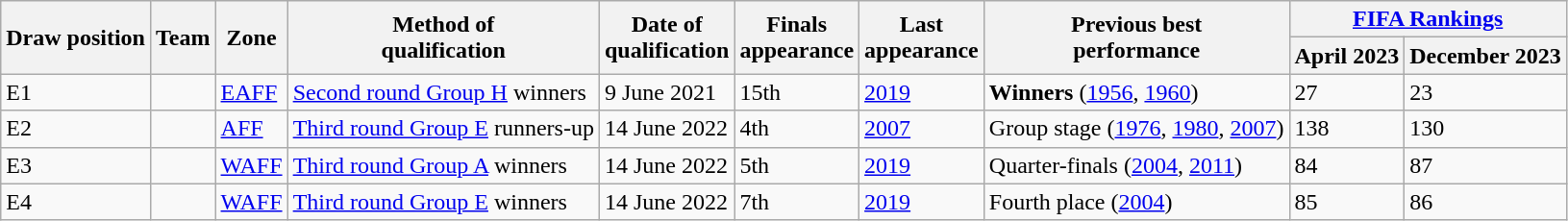<table class="wikitable sortable">
<tr>
<th rowspan=2>Draw position</th>
<th rowspan=2>Team</th>
<th rowspan=2>Zone</th>
<th rowspan=2>Method of<br>qualification</th>
<th rowspan=2>Date of<br>qualification</th>
<th rowspan=2>Finals<br>appearance</th>
<th rowspan=2>Last<br>appearance</th>
<th rowspan=2>Previous best<br>performance</th>
<th colspan=2><a href='#'>FIFA Rankings</a></th>
</tr>
<tr>
<th>April 2023</th>
<th>December 2023</th>
</tr>
<tr>
<td>E1</td>
<td style=white-space:nowrap></td>
<td><a href='#'>EAFF</a></td>
<td data-sort-value="H1"><a href='#'>Second round Group H</a> winners</td>
<td data-sort-value="4">9 June 2021</td>
<td>15th</td>
<td><a href='#'>2019</a></td>
<td data-sort-value="5.1"><strong>Winners</strong> (<a href='#'>1956</a>, <a href='#'>1960</a>)</td>
<td>27</td>
<td>23</td>
</tr>
<tr>
<td>E2</td>
<td style=white-space:nowrap></td>
<td><a href='#'>AFF</a></td>
<td data-sort-value="E2"><a href='#'>Third round Group E</a> runners-up</td>
<td data-sort-value="22">14 June 2022</td>
<td>4th</td>
<td><a href='#'>2007</a></td>
<td data-sort-value="5.4">Group stage (<a href='#'>1976</a>, <a href='#'>1980</a>, <a href='#'>2007</a>)</td>
<td>138</td>
<td>130</td>
</tr>
<tr>
<td>E3</td>
<td style=white-space:nowrap></td>
<td><a href='#'>WAFF</a></td>
<td data-sort-value="A1"><a href='#'>Third round Group A</a> winners</td>
<td data-sort-value="23">14 June 2022</td>
<td>5th</td>
<td><a href='#'>2019</a></td>
<td data-sort-value="5.2">Quarter-finals (<a href='#'>2004</a>, <a href='#'>2011</a>)</td>
<td>84</td>
<td>87</td>
</tr>
<tr>
<td>E4</td>
<td style=white-space:nowrap></td>
<td><a href='#'>WAFF</a></td>
<td data-sort-value="E1"><a href='#'>Third round Group E</a> winners</td>
<td data-sort-value="21">14 June 2022</td>
<td>7th</td>
<td><a href='#'>2019</a></td>
<td data-sort-value="5.3">Fourth place (<a href='#'>2004</a>)</td>
<td>85</td>
<td>86</td>
</tr>
</table>
